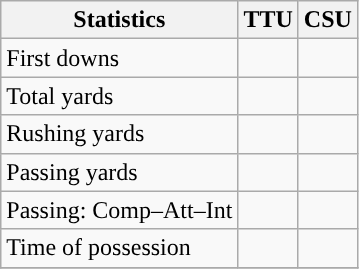<table class="wikitable" style="float: left;">
<tr>
<th>Statistics</th>
<th>TTU</th>
<th>CSU</th>
</tr>
<tr>
<td>First downs</td>
<td></td>
<td></td>
</tr>
<tr>
<td>Total yards</td>
<td></td>
<td></td>
</tr>
<tr>
<td>Rushing yards</td>
<td></td>
<td></td>
</tr>
<tr>
<td>Passing yards</td>
<td></td>
<td></td>
</tr>
<tr>
<td>Passing: Comp–Att–Int</td>
<td></td>
<td></td>
</tr>
<tr>
<td>Time of possession</td>
<td></td>
<td></td>
</tr>
<tr>
</tr>
</table>
